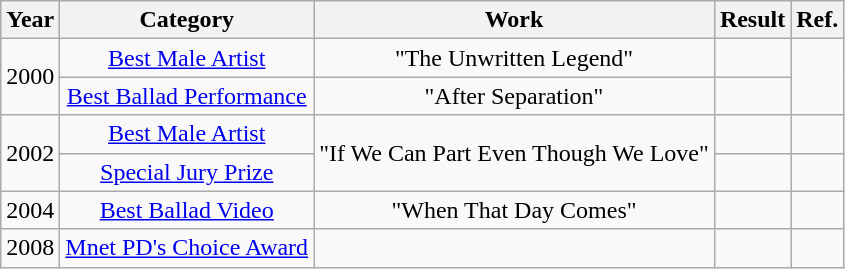<table class="wikitable" style="text-align:center;">
<tr>
<th>Year</th>
<th>Category</th>
<th>Work</th>
<th>Result</th>
<th>Ref.</th>
</tr>
<tr>
<td align="center" rowspan=2>2000</td>
<td><a href='#'>Best Male Artist</a></td>
<td align="center">"The Unwritten Legend"</td>
<td></td>
<td rowspan="2"></td>
</tr>
<tr>
<td><a href='#'>Best Ballad Performance</a></td>
<td align=center>"After Separation"</td>
<td></td>
</tr>
<tr>
<td rowspan="2" align="center">2002</td>
<td><a href='#'>Best Male Artist</a></td>
<td align=center rowspan=2>"If We Can Part Even Though We Love"</td>
<td></td>
<td></td>
</tr>
<tr>
<td><a href='#'>Special Jury Prize</a></td>
<td></td>
<td></td>
</tr>
<tr>
<td align=center>2004</td>
<td><a href='#'>Best Ballad Video</a></td>
<td align=center>"When That Day Comes"</td>
<td></td>
<td></td>
</tr>
<tr>
<td align=center>2008</td>
<td><a href='#'>Mnet PD's Choice Award</a></td>
<td></td>
<td></td>
<td></td>
</tr>
</table>
